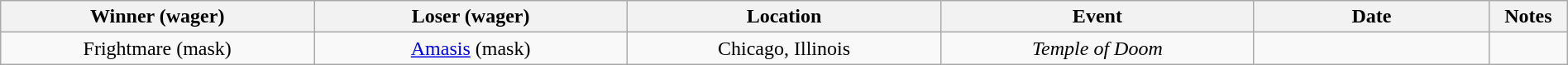<table class="wikitable sortable" width=100%  style="text-align: center">
<tr>
<th width=20% scope="col">Winner (wager)</th>
<th width=20% scope="col">Loser (wager)</th>
<th width=20% scope="col">Location</th>
<th width=20% scope="col">Event</th>
<th width=15% scope="col">Date</th>
<th class="unsortable" width=5% scope="col">Notes</th>
</tr>
<tr>
<td>Frightmare (mask)</td>
<td><a href='#'>Amasis</a> (mask)</td>
<td>Chicago, Illinois</td>
<td><em>Temple of Doom</em></td>
<td></td>
<td></td>
</tr>
</table>
